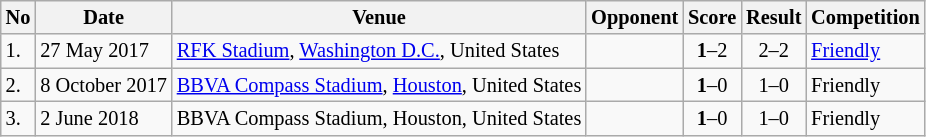<table class="wikitable" style="font-size:85%;">
<tr>
<th>No</th>
<th>Date</th>
<th>Venue</th>
<th>Opponent</th>
<th>Score</th>
<th>Result</th>
<th>Competition</th>
</tr>
<tr>
<td>1.</td>
<td>27 May 2017</td>
<td><a href='#'>RFK Stadium</a>, <a href='#'>Washington D.C.</a>, United States</td>
<td></td>
<td align=center><strong>1</strong>–2</td>
<td align=center>2–2</td>
<td><a href='#'>Friendly</a></td>
</tr>
<tr>
<td>2.</td>
<td>8 October 2017</td>
<td><a href='#'>BBVA Compass Stadium</a>, <a href='#'>Houston</a>, United States</td>
<td></td>
<td align=center><strong>1</strong>–0</td>
<td align=center>1–0</td>
<td>Friendly</td>
</tr>
<tr>
<td>3.</td>
<td>2 June 2018</td>
<td>BBVA Compass Stadium, Houston, United States</td>
<td></td>
<td align=center><strong>1</strong>–0</td>
<td align=center>1–0</td>
<td>Friendly</td>
</tr>
</table>
